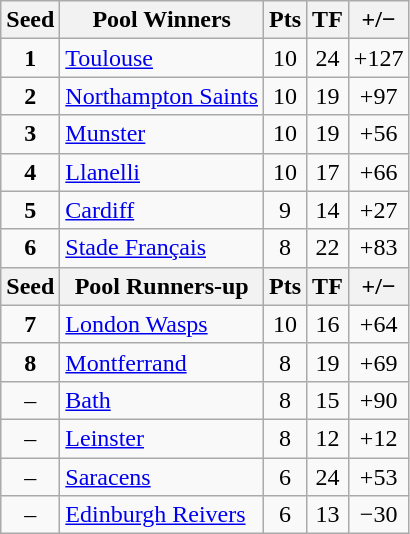<table class="wikitable" style="text-align: center;">
<tr>
<th>Seed</th>
<th>Pool Winners</th>
<th>Pts</th>
<th>TF</th>
<th>+/−</th>
</tr>
<tr>
<td><strong>1</strong></td>
<td align=left> <a href='#'>Toulouse</a></td>
<td>10</td>
<td>24</td>
<td>+127</td>
</tr>
<tr>
<td><strong>2</strong></td>
<td align=left> <a href='#'>Northampton Saints</a></td>
<td>10</td>
<td>19</td>
<td>+97</td>
</tr>
<tr>
<td><strong>3</strong></td>
<td align=left> <a href='#'>Munster</a></td>
<td>10</td>
<td>19</td>
<td>+56</td>
</tr>
<tr>
<td><strong>4</strong></td>
<td align=left> <a href='#'>Llanelli</a></td>
<td>10</td>
<td>17</td>
<td>+66</td>
</tr>
<tr>
<td><strong>5</strong></td>
<td align=left> <a href='#'>Cardiff</a></td>
<td>9</td>
<td>14</td>
<td>+27</td>
</tr>
<tr>
<td><strong>6</strong></td>
<td align=left> <a href='#'>Stade Français</a></td>
<td>8</td>
<td>22</td>
<td>+83</td>
</tr>
<tr>
<th>Seed</th>
<th>Pool Runners-up</th>
<th>Pts</th>
<th>TF</th>
<th>+/−</th>
</tr>
<tr>
<td><strong>7</strong></td>
<td align=left> <a href='#'>London Wasps</a></td>
<td>10</td>
<td>16</td>
<td>+64</td>
</tr>
<tr>
<td><strong>8</strong></td>
<td align=left> <a href='#'>Montferrand</a></td>
<td>8</td>
<td>19</td>
<td>+69</td>
</tr>
<tr>
<td>–</td>
<td align=left> <a href='#'>Bath</a></td>
<td>8</td>
<td>15</td>
<td>+90</td>
</tr>
<tr>
<td>–</td>
<td align=left> <a href='#'>Leinster</a></td>
<td>8</td>
<td>12</td>
<td>+12</td>
</tr>
<tr>
<td>–</td>
<td align=left> <a href='#'>Saracens</a></td>
<td>6</td>
<td>24</td>
<td>+53</td>
</tr>
<tr>
<td>–</td>
<td align=left> <a href='#'>Edinburgh Reivers</a></td>
<td>6</td>
<td>13</td>
<td>−30</td>
</tr>
</table>
